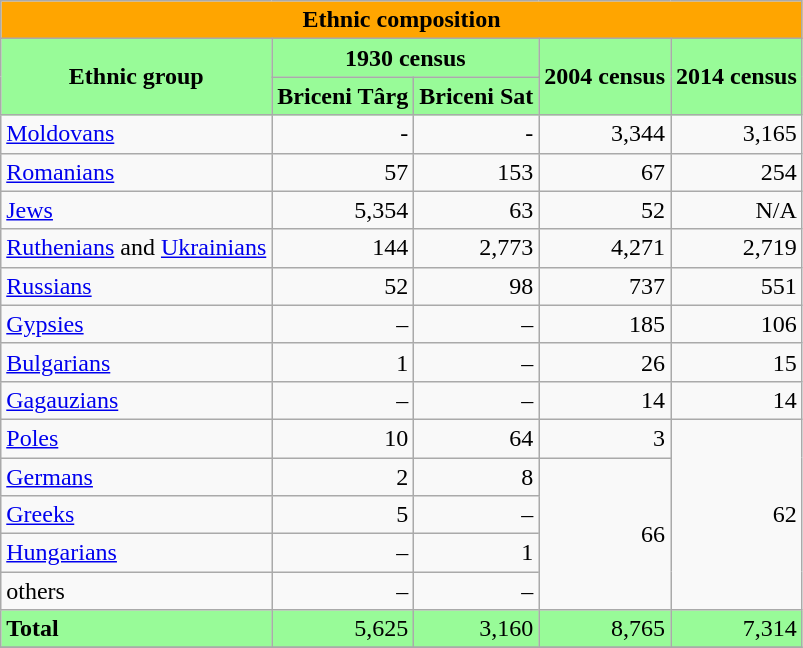<table class="wikitable">
<tr ---->
<td colspan="5" align="center" bgcolor="#FFA500"><strong>Ethnic composition</strong></td>
</tr>
<tr ---->
<td rowspan="2" align="center" bgcolor="#98FB98"><strong>Ethnic group</strong></td>
<td colspan="2" align="center" bgcolor="#98FB98"><strong>1930 census</strong></td>
<td rowspan="2" align="center" bgcolor="#98FB98"><strong>2004 census</strong></td>
<td rowspan="2" align="center" bgcolor="#98FB98"><strong>2014 census</strong></td>
</tr>
<tr ---->
<td align="center" bgcolor="#98FB98"><strong>Briceni Târg</strong></td>
<td align="center" bgcolor="#98FB98"><strong>Briceni Sat</strong></td>
</tr>
<tr ---->
<td align=left><a href='#'>Moldovans</a></td>
<td align=right>-</td>
<td align=right>-</td>
<td align=right>3,344</td>
<td align=right>3,165</td>
</tr>
<tr ----|>
<td align=left><a href='#'>Romanians</a></td>
<td align=right>57</td>
<td align=right>153</td>
<td align=right>67</td>
<td align=right>254</td>
</tr>
<tr ---->
<td align=left><a href='#'>Jews</a></td>
<td align=right>5,354</td>
<td align=right>63</td>
<td align=right>52</td>
<td align=right>N/A</td>
</tr>
<tr ---->
<td align=left><a href='#'>Ruthenians</a> and <a href='#'>Ukrainians</a></td>
<td align=right>144</td>
<td align=right>2,773</td>
<td align=right>4,271</td>
<td align=right>2,719</td>
</tr>
<tr ---->
<td align=left><a href='#'>Russians</a></td>
<td align=right>52</td>
<td align=right>98</td>
<td align=right>737</td>
<td align=right>551</td>
</tr>
<tr ---->
<td align=left><a href='#'>Gypsies</a></td>
<td align=right>–</td>
<td align=right>–</td>
<td align=right>185</td>
<td align=right>106</td>
</tr>
<tr ---->
<td align=left><a href='#'>Bulgarians</a></td>
<td align=right>1</td>
<td align=right>–</td>
<td align=right>26</td>
<td align=right>15</td>
</tr>
<tr ---->
<td align=left><a href='#'>Gagauzians</a></td>
<td align=right>–</td>
<td align=right>–</td>
<td align=right>14</td>
<td align=right>14</td>
</tr>
<tr ---->
<td align=left><a href='#'>Poles</a></td>
<td align=right>10</td>
<td align=right>64</td>
<td align=right>3</td>
<td rowspan="5" align=right>62</td>
</tr>
<tr ---->
<td align=left><a href='#'>Germans</a></td>
<td align=right>2</td>
<td align=right>8</td>
<td rowspan="4" align=right>66</td>
</tr>
<tr ---->
<td align=left><a href='#'>Greeks</a></td>
<td align=right>5</td>
<td align=right>–</td>
</tr>
<tr ---->
<td align=left><a href='#'>Hungarians</a></td>
<td align=right>–</td>
<td align=right>1</td>
</tr>
<tr ---->
<td align=left>others</td>
<td align=right>–</td>
<td align=right>–</td>
</tr>
<tr ---->
<td align=left bgcolor="#98FB98"><strong>Total</strong></td>
<td align=right bgcolor="#98FB98">5,625</td>
<td align=right bgcolor="#98FB98">3,160</td>
<td align=right bgcolor="#98FB98">8,765</td>
<td align=right bgcolor="#98FB98">7,314</td>
</tr>
<tr ---->
</tr>
</table>
